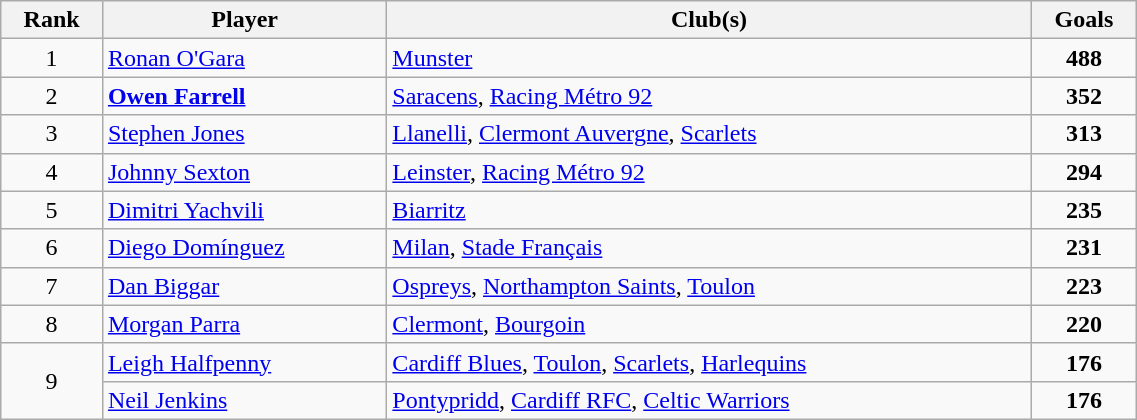<table class=wikitable width="60%">
<tr>
<th scope=col>Rank</th>
<th scope=col>Player</th>
<th scope=col>Club(s)</th>
<th scope=col>Goals</th>
</tr>
<tr>
<td align=center>1</td>
<td> <a href='#'>Ronan O'Gara</a></td>
<td><a href='#'>Munster</a></td>
<td align=center><strong>488</strong></td>
</tr>
<tr>
<td align=center>2</td>
<td> <strong><a href='#'>Owen Farrell</a></strong></td>
<td><a href='#'>Saracens</a>, <a href='#'>Racing Métro 92</a></td>
<td align=center><strong>352</strong></td>
</tr>
<tr>
<td align=center>3</td>
<td> <a href='#'>Stephen Jones</a></td>
<td><a href='#'>Llanelli</a>, <a href='#'>Clermont Auvergne</a>, <a href='#'>Scarlets</a></td>
<td align=center><strong>313</strong></td>
</tr>
<tr>
<td align=center>4</td>
<td> <a href='#'>Johnny Sexton</a></td>
<td><a href='#'>Leinster</a>, <a href='#'>Racing Métro 92</a></td>
<td align=center><strong>294</strong></td>
</tr>
<tr>
<td align=center>5</td>
<td> <a href='#'>Dimitri Yachvili</a></td>
<td><a href='#'>Biarritz</a></td>
<td align=center><strong>235</strong></td>
</tr>
<tr>
<td align=center>6</td>
<td> <a href='#'>Diego Domínguez</a></td>
<td><a href='#'>Milan</a>, <a href='#'>Stade Français</a></td>
<td align=center><strong>231</strong></td>
</tr>
<tr>
<td align=center>7</td>
<td> <a href='#'>Dan Biggar</a></td>
<td><a href='#'>Ospreys</a>, <a href='#'>Northampton Saints</a>, <a href='#'>Toulon</a></td>
<td align=center><strong>223</strong></td>
</tr>
<tr>
<td align=center>8</td>
<td> <a href='#'>Morgan Parra</a></td>
<td><a href='#'>Clermont</a>, <a href='#'>Bourgoin</a></td>
<td align=center><strong>220</strong></td>
</tr>
<tr>
<td align=center rowspan=2>9</td>
<td> <a href='#'>Leigh Halfpenny</a></td>
<td><a href='#'>Cardiff Blues</a>, <a href='#'>Toulon</a>, <a href='#'>Scarlets</a>, <a href='#'>Harlequins</a></td>
<td align=center><strong>176</strong></td>
</tr>
<tr>
<td> <a href='#'>Neil Jenkins</a></td>
<td><a href='#'>Pontypridd</a>, <a href='#'>Cardiff RFC</a>, <a href='#'>Celtic Warriors</a></td>
<td align=center><strong>176</strong></td>
</tr>
</table>
